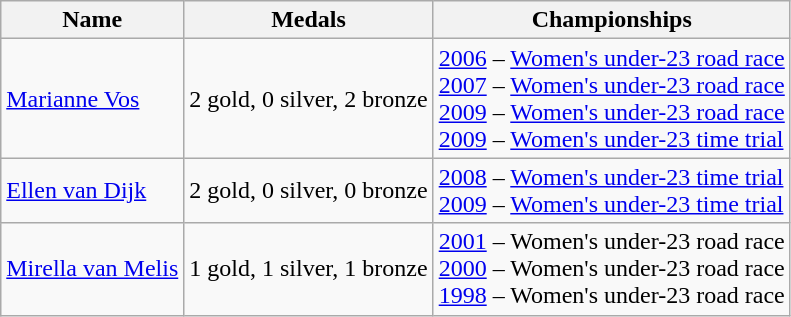<table class="wikitable">
<tr>
<th>Name</th>
<th>Medals</th>
<th>Championships</th>
</tr>
<tr>
<td><a href='#'>Marianne Vos</a></td>
<td>2 gold, 0 silver, 2 bronze</td>
<td> <a href='#'>2006</a> – <a href='#'>Women's under-23 road race</a><br> <a href='#'>2007</a> – <a href='#'>Women's under-23 road race</a><br> <a href='#'>2009</a> – <a href='#'>Women's under-23 road race</a><br> <a href='#'>2009</a> – <a href='#'>Women's under-23 time trial</a></td>
</tr>
<tr>
<td><a href='#'>Ellen van Dijk</a></td>
<td>2 gold, 0 silver, 0 bronze</td>
<td> <a href='#'>2008</a> – <a href='#'>Women's under-23 time trial</a><br> <a href='#'>2009</a> – <a href='#'>Women's under-23 time trial</a></td>
</tr>
<tr>
<td><a href='#'>Mirella van Melis</a></td>
<td>1 gold, 1 silver, 1 bronze</td>
<td> <a href='#'>2001</a> – Women's under-23 road race<br> <a href='#'>2000</a> – Women's under-23 road race<br> <a href='#'>1998</a> – Women's under-23 road race</td>
</tr>
</table>
